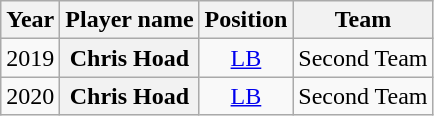<table class="wikitable sortable" style="text-align:center">
<tr>
<th scope="col">Year</th>
<th scope="col">Player name</th>
<th scope="col">Position</th>
<th scope="col">Team</th>
</tr>
<tr>
<td>2019</td>
<th scope="row">Chris Hoad</th>
<td><a href='#'>LB</a></td>
<td>Second Team</td>
</tr>
<tr>
<td>2020</td>
<th scope="row">Chris Hoad</th>
<td><a href='#'>LB</a></td>
<td>Second Team</td>
</tr>
</table>
